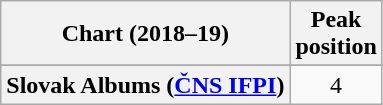<table class="wikitable sortable plainrowheaders" style="text-align:center">
<tr>
<th scope="col">Chart (2018–19)</th>
<th scope="col">Peak<br>position</th>
</tr>
<tr>
</tr>
<tr>
<th scope="row">Slovak Albums (<a href='#'>ČNS IFPI</a>)</th>
<td>4</td>
</tr>
</table>
